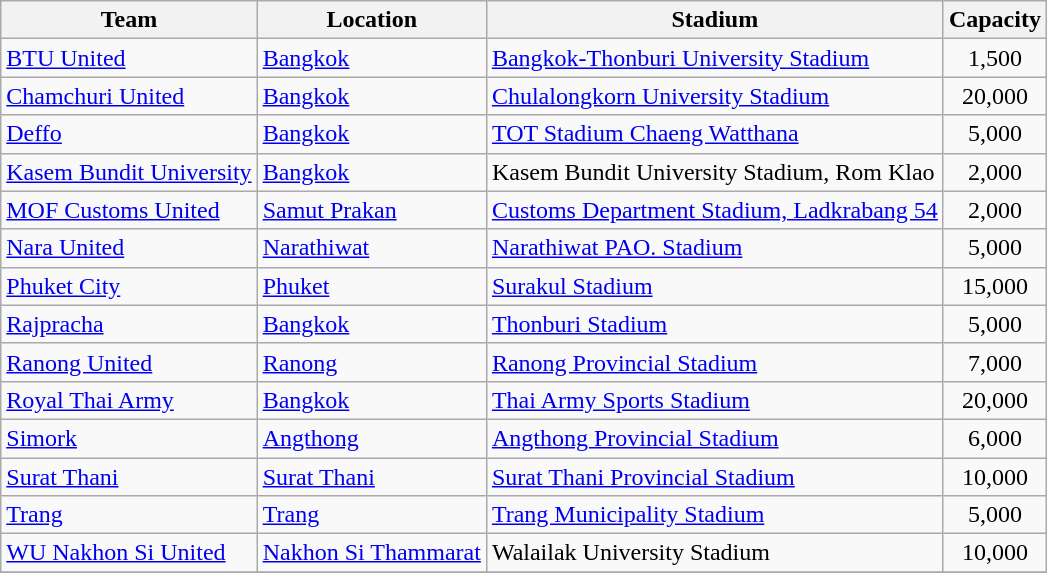<table class="wikitable sortable">
<tr>
<th>Team</th>
<th>Location</th>
<th>Stadium</th>
<th>Capacity</th>
</tr>
<tr>
<td><a href='#'>BTU United</a></td>
<td><a href='#'>Bangkok</a></td>
<td><a href='#'>Bangkok-Thonburi University Stadium</a></td>
<td align="center">1,500</td>
</tr>
<tr>
<td><a href='#'>Chamchuri United</a></td>
<td><a href='#'>Bangkok</a></td>
<td><a href='#'>Chulalongkorn University Stadium</a></td>
<td align="center">20,000</td>
</tr>
<tr>
<td><a href='#'>Deffo</a></td>
<td><a href='#'>Bangkok</a></td>
<td><a href='#'>TOT Stadium Chaeng Watthana</a></td>
<td align="center">5,000</td>
</tr>
<tr>
<td><a href='#'>Kasem Bundit University</a></td>
<td><a href='#'>Bangkok</a></td>
<td>Kasem Bundit University Stadium, Rom Klao</td>
<td align="center">2,000</td>
</tr>
<tr>
<td><a href='#'>MOF Customs United</a></td>
<td><a href='#'>Samut Prakan</a></td>
<td><a href='#'>Customs Department Stadium, Ladkrabang 54</a></td>
<td align="center">2,000</td>
</tr>
<tr>
<td><a href='#'>Nara United</a></td>
<td><a href='#'>Narathiwat</a></td>
<td><a href='#'>Narathiwat PAO. Stadium</a></td>
<td align="center">5,000</td>
</tr>
<tr>
<td><a href='#'>Phuket City</a></td>
<td><a href='#'>Phuket</a></td>
<td><a href='#'>Surakul Stadium</a></td>
<td align="center">15,000</td>
</tr>
<tr>
<td><a href='#'>Rajpracha</a></td>
<td><a href='#'>Bangkok</a></td>
<td><a href='#'>Thonburi Stadium</a></td>
<td align="center">5,000</td>
</tr>
<tr>
<td><a href='#'>Ranong United</a></td>
<td><a href='#'>Ranong</a></td>
<td><a href='#'>Ranong Provincial Stadium</a></td>
<td align="center">7,000</td>
</tr>
<tr>
<td><a href='#'>Royal Thai Army</a></td>
<td><a href='#'>Bangkok</a></td>
<td><a href='#'>Thai Army Sports Stadium</a></td>
<td align="center">20,000</td>
</tr>
<tr>
<td><a href='#'>Simork</a></td>
<td><a href='#'>Angthong</a></td>
<td><a href='#'>Angthong Provincial Stadium</a></td>
<td align="center">6,000</td>
</tr>
<tr>
<td><a href='#'>Surat Thani</a></td>
<td><a href='#'>Surat Thani</a></td>
<td><a href='#'>Surat Thani Provincial Stadium</a></td>
<td align="center">10,000</td>
</tr>
<tr>
<td><a href='#'>Trang</a></td>
<td><a href='#'>Trang</a></td>
<td><a href='#'>Trang Municipality Stadium</a></td>
<td align="center">5,000</td>
</tr>
<tr>
<td><a href='#'>WU Nakhon Si United</a></td>
<td><a href='#'>Nakhon Si Thammarat</a></td>
<td>Walailak University Stadium</td>
<td align="center">10,000</td>
</tr>
<tr>
</tr>
</table>
